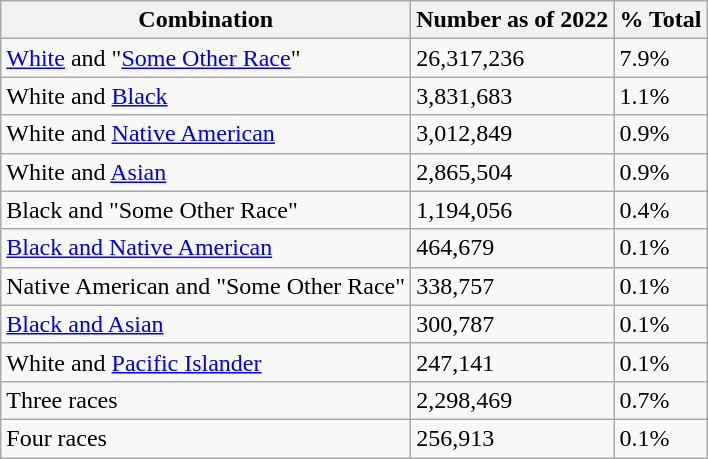<table class="wikitable sortable">
<tr>
<th>Combination</th>
<th>Number as of 2022</th>
<th>% Total</th>
</tr>
<tr>
<td><a href='#'>White</a> and "<a href='#'>Some Other Race</a>"</td>
<td>26,317,236</td>
<td>7.9%</td>
</tr>
<tr>
<td>White and <a href='#'>Black</a></td>
<td>3,831,683</td>
<td>1.1%</td>
</tr>
<tr>
<td>White and <a href='#'>Native American</a></td>
<td>3,012,849</td>
<td>0.9%</td>
</tr>
<tr>
<td>White and <a href='#'>Asian</a></td>
<td>2,865,504</td>
<td>0.9%</td>
</tr>
<tr>
<td>Black and "Some Other Race"</td>
<td>1,194,056</td>
<td>0.4%</td>
</tr>
<tr>
<td><a href='#'>Black and Native American</a></td>
<td>464,679</td>
<td>0.1%</td>
</tr>
<tr>
<td>Native American and "Some Other Race"</td>
<td>338,757</td>
<td>0.1%</td>
</tr>
<tr>
<td><a href='#'>Black and Asian</a></td>
<td>300,787</td>
<td>0.1%</td>
</tr>
<tr>
<td>White and <a href='#'>Pacific Islander</a></td>
<td>247,141</td>
<td>0.1%</td>
</tr>
<tr>
<td>Three races</td>
<td>2,298,469</td>
<td>0.7%</td>
</tr>
<tr>
<td>Four races</td>
<td>256,913</td>
<td>0.1%</td>
</tr>
</table>
